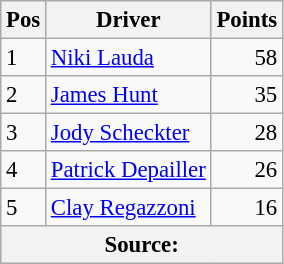<table class="wikitable" style="font-size: 95%;">
<tr>
<th>Pos</th>
<th>Driver</th>
<th>Points</th>
</tr>
<tr>
<td>1</td>
<td> <a href='#'>Niki Lauda</a></td>
<td align="right">58</td>
</tr>
<tr>
<td>2</td>
<td> <a href='#'>James Hunt</a></td>
<td align="right">35</td>
</tr>
<tr>
<td>3</td>
<td> <a href='#'>Jody Scheckter</a></td>
<td align="right">28</td>
</tr>
<tr>
<td>4</td>
<td> <a href='#'>Patrick Depailler</a></td>
<td align="right">26</td>
</tr>
<tr>
<td>5</td>
<td> <a href='#'>Clay Regazzoni</a></td>
<td align="right">16</td>
</tr>
<tr>
<th colspan=4>Source:</th>
</tr>
</table>
